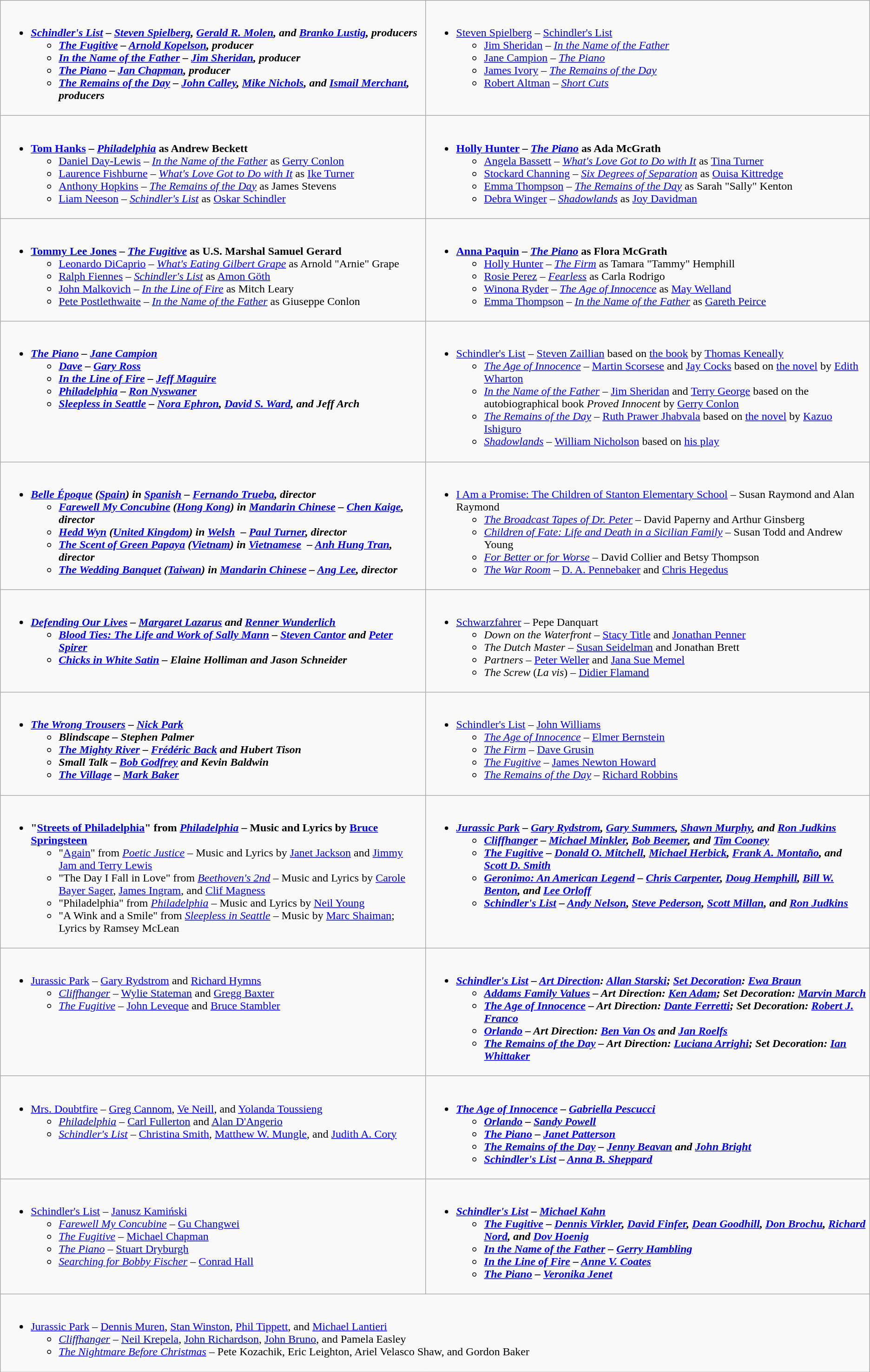<table class=wikitable>
<tr>
<td valign="top" width:50%"><br><ul><li><strong><em><a href='#'>Schindler's List</a><em> – <a href='#'>Steven Spielberg</a>, <a href='#'>Gerald R. Molen</a>, and <a href='#'>Branko Lustig</a>, producers<strong><ul><li></em><a href='#'>The Fugitive</a><em> – <a href='#'>Arnold Kopelson</a>, producer</li><li></em><a href='#'>In the Name of the Father</a><em> – <a href='#'>Jim Sheridan</a>, producer</li><li></em><a href='#'>The Piano</a><em> – <a href='#'>Jan Chapman</a>, producer</li><li></em><a href='#'>The Remains of the Day</a><em> – <a href='#'>John Calley</a>, <a href='#'>Mike Nichols</a>, and <a href='#'>Ismail Merchant</a>, producers</li></ul></li></ul></td>
<td valign="top" width:50%"><br><ul><li></strong><a href='#'>Steven Spielberg</a> – </em><a href='#'>Schindler's List</a></em></strong><ul><li><a href='#'>Jim Sheridan</a> – <em><a href='#'>In the Name of the Father</a></em></li><li><a href='#'>Jane Campion</a> – <em><a href='#'>The Piano</a></em></li><li><a href='#'>James Ivory</a> – <em><a href='#'>The Remains of the Day</a></em></li><li><a href='#'>Robert Altman</a> – <em><a href='#'>Short Cuts</a></em></li></ul></li></ul></td>
</tr>
<tr>
<td valign="top"><br><ul><li><strong><a href='#'>Tom Hanks</a> – <em><a href='#'>Philadelphia</a></em> as Andrew Beckett</strong><ul><li><a href='#'>Daniel Day-Lewis</a> – <em><a href='#'>In the Name of the Father</a></em> as <a href='#'>Gerry Conlon</a></li><li><a href='#'>Laurence Fishburne</a> – <em><a href='#'>What's Love Got to Do with It</a></em> as <a href='#'>Ike Turner</a></li><li><a href='#'>Anthony Hopkins</a> – <em><a href='#'>The Remains of the Day</a></em> as James Stevens</li><li><a href='#'>Liam Neeson</a> – <em><a href='#'>Schindler's List</a></em> as <a href='#'>Oskar Schindler</a></li></ul></li></ul></td>
<td valign="top"><br><ul><li><strong><a href='#'>Holly Hunter</a> – <em><a href='#'>The Piano</a></em> as Ada McGrath</strong><ul><li><a href='#'>Angela Bassett</a> – <em><a href='#'>What's Love Got to Do with It</a></em> as <a href='#'>Tina Turner</a></li><li><a href='#'>Stockard Channing</a> – <em><a href='#'>Six Degrees of Separation</a></em> as <a href='#'>Ouisa Kittredge</a></li><li><a href='#'>Emma Thompson</a> – <em><a href='#'>The Remains of the Day</a></em> as Sarah "Sally" Kenton</li><li><a href='#'>Debra Winger</a> – <em><a href='#'>Shadowlands</a></em> as <a href='#'>Joy Davidman</a></li></ul></li></ul></td>
</tr>
<tr>
<td valign="top"><br><ul><li><strong><a href='#'>Tommy Lee Jones</a> – <em><a href='#'>The Fugitive</a></em> as U.S. Marshal Samuel Gerard</strong><ul><li><a href='#'>Leonardo DiCaprio</a> – <em><a href='#'>What's Eating Gilbert Grape</a></em> as Arnold "Arnie" Grape</li><li><a href='#'>Ralph Fiennes</a> – <em><a href='#'>Schindler's List</a></em> as <a href='#'>Amon Göth</a></li><li><a href='#'>John Malkovich</a> – <em><a href='#'>In the Line of Fire</a></em> as Mitch Leary</li><li><a href='#'>Pete Postlethwaite</a> – <em><a href='#'>In the Name of the Father</a></em> as Giuseppe Conlon</li></ul></li></ul></td>
<td valign="top"><br><ul><li><strong><a href='#'>Anna Paquin</a> – <em><a href='#'>The Piano</a></em> as Flora McGrath</strong><ul><li><a href='#'>Holly Hunter</a> – <em><a href='#'>The Firm</a></em> as Tamara "Tammy" Hemphill</li><li><a href='#'>Rosie Perez</a> – <em><a href='#'>Fearless</a></em> as Carla Rodrigo</li><li><a href='#'>Winona Ryder</a> – <em><a href='#'>The Age of Innocence</a></em> as <a href='#'>May Welland</a></li><li><a href='#'>Emma Thompson</a> – <em><a href='#'>In the Name of the Father</a></em> as <a href='#'>Gareth Peirce</a></li></ul></li></ul></td>
</tr>
<tr>
<td valign="top"><br><ul><li><strong><em><a href='#'>The Piano</a><em> – <a href='#'>Jane Campion</a><strong><ul><li></em><a href='#'>Dave</a><em> – <a href='#'>Gary Ross</a></li><li></em><a href='#'>In the Line of Fire</a><em> – <a href='#'>Jeff Maguire</a></li><li></em><a href='#'>Philadelphia</a><em> – <a href='#'>Ron Nyswaner</a></li><li></em><a href='#'>Sleepless in Seattle</a><em> – <a href='#'>Nora Ephron</a>, <a href='#'>David S. Ward</a>, and Jeff Arch</li></ul></li></ul></td>
<td valign="top"><br><ul><li></em></strong><a href='#'>Schindler's List</a></em> – <a href='#'>Steven Zaillian</a> based on <a href='#'>the book</a> by <a href='#'>Thomas Keneally</a></strong><ul><li><em><a href='#'>The Age of Innocence</a></em> – <a href='#'>Martin Scorsese</a> and <a href='#'>Jay Cocks</a> based on <a href='#'>the novel</a> by <a href='#'>Edith Wharton</a></li><li><em><a href='#'>In the Name of the Father</a></em> – <a href='#'>Jim Sheridan</a> and <a href='#'>Terry George</a> based on the autobiographical book <em>Proved Innocent</em> by <a href='#'>Gerry Conlon</a></li><li><em><a href='#'>The Remains of the Day</a></em> – <a href='#'>Ruth Prawer Jhabvala</a> based on <a href='#'>the novel</a> by <a href='#'>Kazuo Ishiguro</a></li><li><em><a href='#'>Shadowlands</a></em> – <a href='#'>William Nicholson</a> based on <a href='#'>his play</a></li></ul></li></ul></td>
</tr>
<tr>
<td valign="top"><br><ul><li><strong><em><a href='#'>Belle Époque</a><em> (<a href='#'>Spain</a>) in <a href='#'>Spanish</a> – <a href='#'>Fernando Trueba</a>, director<strong><ul><li></em><a href='#'>Farewell My Concubine</a><em> (<a href='#'>Hong Kong</a>) in <a href='#'>Mandarin Chinese</a> – <a href='#'>Chen Kaige</a>, director</li><li></em><a href='#'>Hedd Wyn</a><em> (<a href='#'>United Kingdom</a>) in <a href='#'>Welsh</a>  – <a href='#'>Paul Turner</a>, director</li><li></em><a href='#'>The Scent of Green Papaya</a><em> (<a href='#'>Vietnam</a>) in <a href='#'>Vietnamese</a>  – <a href='#'>Anh Hung Tran</a>, director</li><li></em><a href='#'>The Wedding Banquet</a><em> (<a href='#'>Taiwan</a>) in <a href='#'>Mandarin Chinese</a> – <a href='#'>Ang Lee</a>, director</li></ul></li></ul></td>
<td valign="top"><br><ul><li></em></strong><a href='#'>I Am a Promise: The Children of Stanton Elementary School</a></em> – Susan Raymond and Alan Raymond</strong><ul><li><em><a href='#'>The Broadcast Tapes of Dr. Peter</a></em> – David Paperny and Arthur Ginsberg</li><li><em><a href='#'>Children of Fate: Life and Death in a Sicilian Family</a></em> – Susan Todd and Andrew Young</li><li><em><a href='#'>For Better or for Worse</a></em> – David Collier and Betsy Thompson</li><li><em><a href='#'>The War Room</a></em> – <a href='#'>D. A. Pennebaker</a> and <a href='#'>Chris Hegedus</a></li></ul></li></ul></td>
</tr>
<tr>
<td valign="top"><br><ul><li><strong><em><a href='#'>Defending Our Lives</a><em> – <a href='#'>Margaret Lazarus</a> and <a href='#'>Renner Wunderlich</a><strong><ul><li></em><a href='#'>Blood Ties: The Life and Work of Sally Mann</a><em> – <a href='#'>Steven Cantor</a> and <a href='#'>Peter Spirer</a></li><li></em><a href='#'>Chicks in White Satin</a><em> – Elaine Holliman and Jason Schneider</li></ul></li></ul></td>
<td valign="top"><br><ul><li></em></strong><a href='#'>Schwarzfahrer</a></em> – Pepe Danquart</strong><ul><li><em>Down on the Waterfront</em> – <a href='#'>Stacy Title</a> and <a href='#'>Jonathan Penner</a></li><li><em>The Dutch Master</em> – <a href='#'>Susan Seidelman</a> and Jonathan Brett</li><li><em>Partners</em> – <a href='#'>Peter Weller</a> and <a href='#'>Jana Sue Memel</a></li><li><em>The Screw</em> (<em>La vis</em>) – <a href='#'>Didier Flamand</a></li></ul></li></ul></td>
</tr>
<tr>
<td valign="top"><br><ul><li><strong><em><a href='#'>The Wrong Trousers</a><em> – <a href='#'>Nick Park</a><strong><ul><li></em>Blindscape<em> – Stephen Palmer</li><li></em><a href='#'>The Mighty River</a><em> – <a href='#'>Frédéric Back</a> and Hubert Tison</li><li></em>Small Talk<em> – <a href='#'>Bob Godfrey</a> and Kevin Baldwin</li><li></em><a href='#'>The Village</a><em> – <a href='#'>Mark Baker</a></li></ul></li></ul></td>
<td valign="top"><br><ul><li></em></strong><a href='#'>Schindler's List</a></em> – <a href='#'>John Williams</a></strong><ul><li><em><a href='#'>The Age of Innocence</a></em> – <a href='#'>Elmer Bernstein</a></li><li><em><a href='#'>The Firm</a></em> – <a href='#'>Dave Grusin</a></li><li><em><a href='#'>The Fugitive</a></em> – <a href='#'>James Newton Howard</a></li><li><em><a href='#'>The Remains of the Day</a></em> – <a href='#'>Richard Robbins</a></li></ul></li></ul></td>
</tr>
<tr>
<td valign="top"><br><ul><li><strong>"<a href='#'>Streets of Philadelphia</a>" from <em><a href='#'>Philadelphia</a></em> – Music and Lyrics by <a href='#'>Bruce Springsteen</a></strong><ul><li>"<a href='#'>Again</a>" from <em><a href='#'>Poetic Justice</a></em> – Music and Lyrics by <a href='#'>Janet Jackson</a> and <a href='#'>Jimmy Jam and Terry Lewis</a></li><li>"The Day I Fall in Love" from <em><a href='#'>Beethoven's 2nd</a></em> – Music and Lyrics by <a href='#'>Carole Bayer Sager</a>, <a href='#'>James Ingram</a>, and <a href='#'>Clif Magness</a></li><li>"Philadelphia" from <em><a href='#'>Philadelphia</a></em> – Music and Lyrics by <a href='#'>Neil Young</a></li><li>"A Wink and a Smile" from <em><a href='#'>Sleepless in Seattle</a></em> – Music by <a href='#'>Marc Shaiman</a>; Lyrics by Ramsey McLean</li></ul></li></ul></td>
<td valign="top"><br><ul><li><strong><em><a href='#'>Jurassic Park</a><em> – <a href='#'>Gary Rydstrom</a>, <a href='#'>Gary Summers</a>, <a href='#'>Shawn Murphy</a>, and <a href='#'>Ron Judkins</a><strong><ul><li></em><a href='#'>Cliffhanger</a><em> – <a href='#'>Michael Minkler</a>, <a href='#'>Bob Beemer</a>, and <a href='#'>Tim Cooney</a></li><li></em><a href='#'>The Fugitive</a><em> – <a href='#'>Donald O. Mitchell</a>, <a href='#'>Michael Herbick</a>, <a href='#'>Frank A. Montaño</a>, and <a href='#'>Scott D. Smith</a></li><li></em><a href='#'>Geronimo: An American Legend</a><em> – <a href='#'>Chris Carpenter</a>, <a href='#'>Doug Hemphill</a>, <a href='#'>Bill W. Benton</a>, and <a href='#'>Lee Orloff</a></li><li></em><a href='#'>Schindler's List</a><em> – <a href='#'>Andy Nelson</a>, <a href='#'>Steve Pederson</a>, <a href='#'>Scott Millan</a>, and <a href='#'>Ron Judkins</a></li></ul></li></ul></td>
</tr>
<tr>
<td valign="top"><br><ul><li></em></strong><a href='#'>Jurassic Park</a></em> – <a href='#'>Gary Rydstrom</a> and <a href='#'>Richard Hymns</a></strong><ul><li><em><a href='#'>Cliffhanger</a></em> – <a href='#'>Wylie Stateman</a> and <a href='#'>Gregg Baxter</a></li><li><em><a href='#'>The Fugitive</a></em> – <a href='#'>John Leveque</a> and <a href='#'>Bruce Stambler</a></li></ul></li></ul></td>
<td valign="top"><br><ul><li><strong><em><a href='#'>Schindler's List</a><em> – <a href='#'>Art Direction</a>: <a href='#'>Allan Starski</a>; <a href='#'>Set Decoration</a>: <a href='#'>Ewa Braun</a><strong><ul><li></em><a href='#'>Addams Family Values</a><em> – Art Direction: <a href='#'>Ken Adam</a>; Set Decoration: <a href='#'>Marvin March</a></li><li></em><a href='#'>The Age of Innocence</a><em> – Art Direction: <a href='#'>Dante Ferretti</a>; Set Decoration: <a href='#'>Robert J. Franco</a></li><li></em><a href='#'>Orlando</a><em> – Art Direction: <a href='#'>Ben Van Os</a> and <a href='#'>Jan Roelfs</a></li><li></em><a href='#'>The Remains of the Day</a><em> – Art Direction: <a href='#'>Luciana Arrighi</a>; Set Decoration: <a href='#'>Ian Whittaker</a></li></ul></li></ul></td>
</tr>
<tr>
<td valign="top"><br><ul><li></em></strong><a href='#'>Mrs. Doubtfire</a></em> – <a href='#'>Greg Cannom</a>, <a href='#'>Ve Neill</a>, and <a href='#'>Yolanda Toussieng</a></strong><ul><li><em><a href='#'>Philadelphia</a></em> – <a href='#'>Carl Fullerton</a> and <a href='#'>Alan D'Angerio</a></li><li><em><a href='#'>Schindler's List</a></em> – <a href='#'>Christina Smith</a>, <a href='#'>Matthew W. Mungle</a>, and <a href='#'>Judith A. Cory</a></li></ul></li></ul></td>
<td><br><ul><li><strong><em><a href='#'>The Age of Innocence</a><em> – <a href='#'>Gabriella Pescucci</a><strong><ul><li></em><a href='#'>Orlando</a><em> – <a href='#'>Sandy Powell</a></li><li></em><a href='#'>The Piano</a><em> – <a href='#'>Janet Patterson</a></li><li></em><a href='#'>The Remains of the Day</a><em> – <a href='#'>Jenny Beavan</a> and <a href='#'>John Bright</a></li><li></em><a href='#'>Schindler's List</a><em> – <a href='#'>Anna B. Sheppard</a></li></ul></li></ul></td>
</tr>
<tr>
<td valign="top"><br><ul><li></em></strong><a href='#'>Schindler's List</a></em> – <a href='#'>Janusz Kamiński</a></strong><ul><li><em><a href='#'>Farewell My Concubine</a></em> – <a href='#'>Gu Changwei</a></li><li><em><a href='#'>The Fugitive</a></em> – <a href='#'>Michael Chapman</a></li><li><em><a href='#'>The Piano</a></em> – <a href='#'>Stuart Dryburgh</a></li><li><em><a href='#'>Searching for Bobby Fischer</a></em> – <a href='#'>Conrad Hall</a></li></ul></li></ul></td>
<td><br><ul><li><strong><em><a href='#'>Schindler's List</a><em> – <a href='#'>Michael Kahn</a><strong><ul><li></em><a href='#'>The Fugitive</a><em> – <a href='#'>Dennis Virkler</a>, <a href='#'>David Finfer</a>, <a href='#'>Dean Goodhill</a>, <a href='#'>Don Brochu</a>, <a href='#'>Richard Nord</a>, and <a href='#'>Dov Hoenig</a></li><li></em><a href='#'>In the Name of the Father</a><em> – <a href='#'>Gerry Hambling</a></li><li></em><a href='#'>In the Line of Fire</a><em> – <a href='#'>Anne V. Coates</a></li><li></em><a href='#'>The Piano</a><em> – <a href='#'>Veronika Jenet</a></li></ul></li></ul></td>
</tr>
<tr>
<td valign="top" colspan="2"><br><ul><li></em></strong><a href='#'>Jurassic Park</a></em> – <a href='#'>Dennis Muren</a>, <a href='#'>Stan Winston</a>, <a href='#'>Phil Tippett</a>, and <a href='#'>Michael Lantieri</a></strong><ul><li><em><a href='#'>Cliffhanger</a></em> – <a href='#'>Neil Krepela</a>, <a href='#'>John Richardson</a>, <a href='#'>John Bruno</a>, and Pamela Easley</li><li><em><a href='#'>The Nightmare Before Christmas</a></em> – Pete Kozachik, Eric Leighton, Ariel Velasco Shaw, and Gordon Baker</li></ul></li></ul></td>
</tr>
</table>
